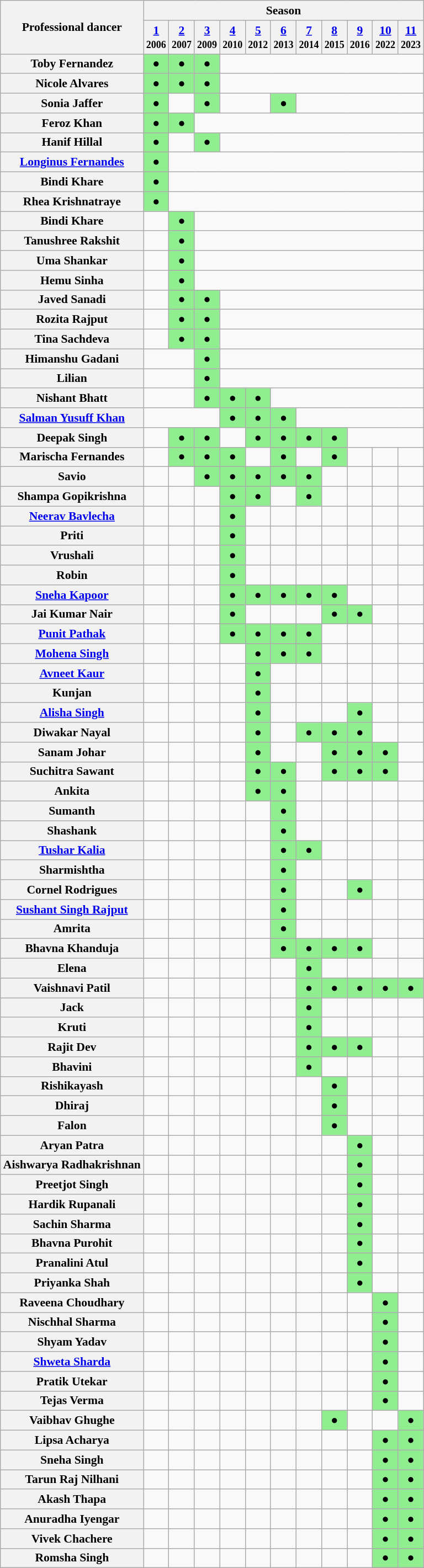<table class="wikitable unsortable" style="text-align:center; font-size:90%">
<tr>
<th rowspan="2">Professional dancer</th>
<th colspan="11">Season</th>
</tr>
<tr>
<th width="15"><a href='#'>1</a><br><small>2006</small></th>
<th width="15"><a href='#'>2</a><br><small>2007</small></th>
<th width="15"><a href='#'>3</a><br><small>2009</small></th>
<th width="15"><a href='#'>4</a><br><small>2010</small></th>
<th width="15"><a href='#'>5</a><br><small>2012</small></th>
<th width="15"><a href='#'>6</a><br><small>2013</small></th>
<th width="15"><a href='#'>7</a><br><small>2014</small></th>
<th width="15"><a href='#'>8</a><br><small>2015</small></th>
<th width="15"><a href='#'>9</a><br><small>2016</small></th>
<th width="15"><a href='#'>10</a><br><small>2022</small></th>
<th width="15"><a href='#'>11</a><br><small>2023</small></th>
</tr>
<tr>
<th>Toby Fernandez</th>
<td bgcolor="lightgreen">●</td>
<td bgcolor="lightgreen">●</td>
<td bgcolor="lightgreen">●</td>
<td colspan="8"></td>
</tr>
<tr>
<th>Nicole Alvares</th>
<td bgcolor="lightgreen">●</td>
<td bgcolor="lightgreen">●</td>
<td bgcolor="lightgreen">●</td>
<td colspan="8"></td>
</tr>
<tr>
<th>Sonia Jaffer</th>
<td bgcolor="lightgreen">●</td>
<td></td>
<td bgcolor="lightgreen">●</td>
<td colspan="2"></td>
<td bgcolor="lightgreen">●</td>
<td colspan="5"></td>
</tr>
<tr>
<th>Feroz Khan</th>
<td bgcolor="lightgreen">●</td>
<td bgcolor="lightgreen">●</td>
<td colspan="9"></td>
</tr>
<tr>
<th>Hanif Hillal</th>
<td bgcolor="lightgreen">●</td>
<td></td>
<td bgcolor="lightgreen">●</td>
<td colspan="8"></td>
</tr>
<tr>
<th><a href='#'>Longinus Fernandes</a></th>
<td bgcolor="lightgreen">●</td>
<td colspan="10"></td>
</tr>
<tr>
<th>Bindi Khare</th>
<td bgcolor="lightgreen">●</td>
<td colspan="10"></td>
</tr>
<tr>
<th>Rhea Krishnatraye</th>
<td bgcolor="lightgreen">●</td>
<td colspan="10"></td>
</tr>
<tr>
<th>Bindi Khare</th>
<td></td>
<td bgcolor="lightgreen">●</td>
<td colspan="9"></td>
</tr>
<tr>
<th>Tanushree Rakshit</th>
<td></td>
<td bgcolor="lightgreen">●</td>
<td colspan="9"></td>
</tr>
<tr>
<th>Uma Shankar</th>
<td></td>
<td bgcolor="lightgreen">●</td>
<td colspan="9"></td>
</tr>
<tr>
<th>Hemu Sinha</th>
<td></td>
<td bgcolor="lightgreen">●</td>
<td colspan="9"></td>
</tr>
<tr>
<th>Javed Sanadi</th>
<td></td>
<td bgcolor="lightgreen">●</td>
<td bgcolor="lightgreen">●</td>
<td colspan="8"></td>
</tr>
<tr>
<th>Rozita Rajput</th>
<td></td>
<td bgcolor="lightgreen">●</td>
<td bgcolor="lightgreen">●</td>
<td colspan="8"></td>
</tr>
<tr>
<th>Tina Sachdeva</th>
<td></td>
<td bgcolor="lightgreen">●</td>
<td bgcolor="lightgreen">●</td>
<td colspan="8"></td>
</tr>
<tr>
<th>Himanshu Gadani</th>
<td colspan="2"></td>
<td bgcolor="lightgreen">●</td>
<td colspan="8"></td>
</tr>
<tr>
<th>Lilian</th>
<td colspan="2"></td>
<td bgcolor="lightgreen">●</td>
<td colspan="8"></td>
</tr>
<tr>
<th>Nishant Bhatt</th>
<td colspan="2"></td>
<td bgcolor="lightgreen">●</td>
<td bgcolor="lightgreen">●</td>
<td bgcolor="lightgreen">●</td>
<td colspan="6"></td>
</tr>
<tr>
<th><a href='#'>Salman Yusuff Khan</a></th>
<td colspan="3"></td>
<td bgcolor="lightgreen">●</td>
<td bgcolor="lightgreen">●</td>
<td bgcolor="lightgreen">●</td>
<td colspan="5"></td>
</tr>
<tr>
<th>Deepak Singh</th>
<td></td>
<td bgcolor="lightgreen">●</td>
<td bgcolor="lightgreen">●</td>
<td></td>
<td bgcolor="lightgreen">●</td>
<td bgcolor="lightgreen">●</td>
<td bgcolor="lightgreen">●</td>
<td bgcolor="lightgreen">●</td>
<td colspan="3"></td>
</tr>
<tr>
<th>Marischa Fernandes</th>
<td></td>
<td bgcolor="lightgreen">●</td>
<td bgcolor="lightgreen">●</td>
<td bgcolor="lightgreen">●</td>
<td></td>
<td bgcolor="lightgreen">●</td>
<td></td>
<td bgcolor="lightgreen">●</td>
<td></td>
<td></td>
<td></td>
</tr>
<tr>
<th>Savio</th>
<td></td>
<td></td>
<td bgcolor="lightgreen">●</td>
<td bgcolor="lightgreen">●</td>
<td bgcolor="lightgreen">●</td>
<td bgcolor="lightgreen">●</td>
<td bgcolor="lightgreen">●</td>
<td></td>
<td></td>
<td></td>
<td></td>
</tr>
<tr>
<th>Shampa Gopikrishna</th>
<td></td>
<td></td>
<td></td>
<td bgcolor="lightgreen">●</td>
<td bgcolor="lightgreen">●</td>
<td></td>
<td bgcolor="lightgreen">●</td>
<td></td>
<td></td>
<td></td>
<td></td>
</tr>
<tr>
<th><a href='#'>Neerav Bavlecha</a></th>
<td></td>
<td></td>
<td></td>
<td bgcolor="lightgreen">●</td>
<td></td>
<td></td>
<td></td>
<td></td>
<td></td>
<td></td>
<td></td>
</tr>
<tr>
<th>Priti</th>
<td></td>
<td></td>
<td></td>
<td bgcolor="lightgreen">●</td>
<td></td>
<td></td>
<td></td>
<td></td>
<td></td>
<td></td>
<td></td>
</tr>
<tr>
<th>Vrushali</th>
<td></td>
<td></td>
<td></td>
<td bgcolor="lightgreen">●</td>
<td></td>
<td></td>
<td></td>
<td></td>
<td></td>
<td></td>
<td></td>
</tr>
<tr>
<th>Robin</th>
<td></td>
<td></td>
<td></td>
<td bgcolor="lightgreen">●</td>
<td></td>
<td></td>
<td></td>
<td></td>
<td></td>
<td></td>
<td></td>
</tr>
<tr>
<th><a href='#'>Sneha Kapoor</a></th>
<td></td>
<td></td>
<td></td>
<td bgcolor="lightgreen">●</td>
<td bgcolor="lightgreen">●</td>
<td bgcolor="lightgreen">●</td>
<td bgcolor="lightgreen">●</td>
<td bgcolor="lightgreen">●</td>
<td></td>
<td></td>
<td></td>
</tr>
<tr>
<th>Jai Kumar Nair</th>
<td></td>
<td></td>
<td></td>
<td bgcolor="lightgreen">●</td>
<td></td>
<td></td>
<td></td>
<td bgcolor="lightgreen">●</td>
<td bgcolor="lightgreen">●</td>
<td></td>
<td></td>
</tr>
<tr>
<th><a href='#'>Punit Pathak</a></th>
<td></td>
<td></td>
<td></td>
<td bgcolor="lightgreen">●</td>
<td bgcolor="lightgreen">●</td>
<td bgcolor="lightgreen">●</td>
<td bgcolor="lightgreen">●</td>
<td></td>
<td></td>
<td></td>
<td></td>
</tr>
<tr>
<th><a href='#'>Mohena Singh</a></th>
<td></td>
<td></td>
<td></td>
<td></td>
<td bgcolor="lightgreen">●</td>
<td bgcolor="lightgreen">●</td>
<td bgcolor="lightgreen">●</td>
<td></td>
<td></td>
<td></td>
<td></td>
</tr>
<tr>
<th><a href='#'>Avneet Kaur</a></th>
<td></td>
<td></td>
<td></td>
<td></td>
<td bgcolor="lightgreen">●</td>
<td></td>
<td></td>
<td></td>
<td></td>
<td></td>
<td></td>
</tr>
<tr>
<th>Kunjan</th>
<td></td>
<td></td>
<td></td>
<td></td>
<td bgcolor="lightgreen">●</td>
<td></td>
<td></td>
<td></td>
<td></td>
<td></td>
<td></td>
</tr>
<tr>
<th><a href='#'>Alisha Singh</a></th>
<td></td>
<td></td>
<td></td>
<td></td>
<td bgcolor="lightgreen">●</td>
<td></td>
<td></td>
<td></td>
<td bgcolor="lightgreen">●</td>
<td></td>
<td></td>
</tr>
<tr>
<th>Diwakar Nayal</th>
<td></td>
<td></td>
<td></td>
<td></td>
<td bgcolor="lightgreen">●</td>
<td></td>
<td bgcolor="lightgreen">●</td>
<td bgcolor="lightgreen">●</td>
<td bgcolor="lightgreen">●</td>
<td></td>
<td></td>
</tr>
<tr>
<th>Sanam Johar</th>
<td></td>
<td></td>
<td></td>
<td></td>
<td bgcolor="lightgreen">●</td>
<td></td>
<td></td>
<td bgcolor="lightgreen">●</td>
<td bgcolor="lightgreen">●</td>
<td bgcolor="lightgreen">●</td>
<td></td>
</tr>
<tr>
<th>Suchitra Sawant</th>
<td></td>
<td></td>
<td></td>
<td></td>
<td bgcolor="lightgreen">●</td>
<td bgcolor="lightgreen">●</td>
<td></td>
<td bgcolor="lightgreen">●</td>
<td bgcolor="lightgreen">●</td>
<td bgcolor="lightgreen">●</td>
<td></td>
</tr>
<tr>
<th>Ankita</th>
<td></td>
<td></td>
<td></td>
<td></td>
<td bgcolor="lightgreen">●</td>
<td bgcolor="lightgreen">●</td>
<td></td>
<td></td>
<td></td>
<td></td>
<td></td>
</tr>
<tr>
<th>Sumanth</th>
<td></td>
<td></td>
<td></td>
<td></td>
<td></td>
<td bgcolor="lightgreen">●</td>
<td></td>
<td></td>
<td></td>
<td></td>
<td></td>
</tr>
<tr>
<th>Shashank</th>
<td></td>
<td></td>
<td></td>
<td></td>
<td></td>
<td bgcolor="lightgreen">●</td>
<td></td>
<td></td>
<td></td>
<td></td>
<td></td>
</tr>
<tr>
<th><a href='#'>Tushar Kalia</a></th>
<td></td>
<td></td>
<td></td>
<td></td>
<td></td>
<td bgcolor="lightgreen">●</td>
<td bgcolor="lightgreen">●</td>
<td></td>
<td></td>
<td></td>
<td></td>
</tr>
<tr>
<th>Sharmishtha</th>
<td></td>
<td></td>
<td></td>
<td></td>
<td></td>
<td bgcolor="lightgreen">●</td>
<td></td>
<td></td>
<td></td>
<td></td>
<td></td>
</tr>
<tr>
<th>Cornel Rodrigues</th>
<td></td>
<td></td>
<td></td>
<td></td>
<td></td>
<td bgcolor="lightgreen">●</td>
<td></td>
<td></td>
<td bgcolor="lightgreen">●</td>
<td></td>
<td></td>
</tr>
<tr>
<th><a href='#'>Sushant Singh Rajput</a></th>
<td></td>
<td></td>
<td></td>
<td></td>
<td></td>
<td bgcolor="lightgreen">●</td>
<td></td>
<td></td>
<td></td>
<td></td>
<td></td>
</tr>
<tr>
<th>Amrita</th>
<td></td>
<td></td>
<td></td>
<td></td>
<td></td>
<td bgcolor="lightgreen">●</td>
<td></td>
<td></td>
<td></td>
<td></td>
<td></td>
</tr>
<tr>
<th>Bhavna Khanduja</th>
<td></td>
<td></td>
<td></td>
<td></td>
<td></td>
<td bgcolor="lightgreen">●</td>
<td bgcolor="lightgreen">●</td>
<td bgcolor="lightgreen">●</td>
<td bgcolor="lightgreen">●</td>
<td></td>
<td></td>
</tr>
<tr>
<th>Elena</th>
<td></td>
<td></td>
<td></td>
<td></td>
<td></td>
<td></td>
<td bgcolor="lightgreen">●</td>
<td></td>
<td></td>
<td></td>
<td></td>
</tr>
<tr>
<th>Vaishnavi Patil</th>
<td></td>
<td></td>
<td></td>
<td></td>
<td></td>
<td></td>
<td bgcolor="lightgreen">●</td>
<td bgcolor="lightgreen">●</td>
<td bgcolor="lightgreen">●</td>
<td bgcolor="lightgreen">●</td>
<td bgcolor="lightgreen">●</td>
</tr>
<tr>
<th>Jack</th>
<td></td>
<td></td>
<td></td>
<td></td>
<td></td>
<td></td>
<td bgcolor="lightgreen">●</td>
<td></td>
<td></td>
<td></td>
<td></td>
</tr>
<tr>
<th>Kruti</th>
<td></td>
<td></td>
<td></td>
<td></td>
<td></td>
<td></td>
<td bgcolor="lightgreen">●</td>
<td></td>
<td></td>
<td></td>
<td></td>
</tr>
<tr>
<th>Rajit Dev</th>
<td></td>
<td></td>
<td></td>
<td></td>
<td></td>
<td></td>
<td bgcolor="lightgreen">●</td>
<td bgcolor="lightgreen">●</td>
<td bgcolor="lightgreen">●</td>
<td></td>
<td></td>
</tr>
<tr>
<th>Bhavini</th>
<td></td>
<td></td>
<td></td>
<td></td>
<td></td>
<td></td>
<td bgcolor="lightgreen">●</td>
<td></td>
<td></td>
<td></td>
<td></td>
</tr>
<tr>
<th>Rishikayash</th>
<td></td>
<td></td>
<td></td>
<td></td>
<td></td>
<td></td>
<td></td>
<td bgcolor="lightgreen">●</td>
<td></td>
<td></td>
<td></td>
</tr>
<tr>
<th>Dhiraj</th>
<td></td>
<td></td>
<td></td>
<td></td>
<td></td>
<td></td>
<td></td>
<td bgcolor="lightgreen">●</td>
<td></td>
<td></td>
<td></td>
</tr>
<tr>
<th>Falon</th>
<td></td>
<td></td>
<td></td>
<td></td>
<td></td>
<td></td>
<td></td>
<td bgcolor="lightgreen">●</td>
<td></td>
<td></td>
<td></td>
</tr>
<tr>
<th>Aryan Patra</th>
<td></td>
<td></td>
<td></td>
<td></td>
<td></td>
<td></td>
<td></td>
<td></td>
<td bgcolor="lightgreen">●</td>
<td></td>
<td></td>
</tr>
<tr>
<th>Aishwarya Radhakrishnan</th>
<td></td>
<td></td>
<td></td>
<td></td>
<td></td>
<td></td>
<td></td>
<td></td>
<td bgcolor="lightgreen">●</td>
<td></td>
<td></td>
</tr>
<tr>
<th>Preetjot Singh</th>
<td></td>
<td></td>
<td></td>
<td></td>
<td></td>
<td></td>
<td></td>
<td></td>
<td bgcolor="lightgreen">●</td>
<td></td>
<td></td>
</tr>
<tr>
<th>Hardik Rupanali</th>
<td></td>
<td></td>
<td></td>
<td></td>
<td></td>
<td></td>
<td></td>
<td></td>
<td bgcolor="lightgreen">●</td>
<td></td>
<td></td>
</tr>
<tr>
<th>Sachin Sharma</th>
<td></td>
<td></td>
<td></td>
<td></td>
<td></td>
<td></td>
<td></td>
<td></td>
<td bgcolor="lightgreen">●</td>
<td></td>
<td></td>
</tr>
<tr>
<th>Bhavna Purohit</th>
<td></td>
<td></td>
<td></td>
<td></td>
<td></td>
<td></td>
<td></td>
<td></td>
<td bgcolor="lightgreen">●</td>
<td></td>
<td></td>
</tr>
<tr>
<th>Pranalini Atul</th>
<td></td>
<td></td>
<td></td>
<td></td>
<td></td>
<td></td>
<td></td>
<td></td>
<td bgcolor="lightgreen">●</td>
<td></td>
<td></td>
</tr>
<tr>
<th>Priyanka Shah</th>
<td></td>
<td></td>
<td></td>
<td></td>
<td></td>
<td></td>
<td></td>
<td></td>
<td bgcolor="lightgreen">●</td>
<td></td>
<td></td>
</tr>
<tr>
<th>Raveena Choudhary</th>
<td></td>
<td></td>
<td></td>
<td></td>
<td></td>
<td></td>
<td></td>
<td></td>
<td></td>
<td bgcolor="lightgreen">●</td>
<td></td>
</tr>
<tr>
<th>Nischhal Sharma</th>
<td></td>
<td></td>
<td></td>
<td></td>
<td></td>
<td></td>
<td></td>
<td></td>
<td></td>
<td bgcolor="lightgreen">●</td>
<td></td>
</tr>
<tr>
<th>Shyam Yadav</th>
<td></td>
<td></td>
<td></td>
<td></td>
<td></td>
<td></td>
<td></td>
<td></td>
<td></td>
<td bgcolor="lightgreen">●</td>
<td></td>
</tr>
<tr>
<th><a href='#'>Shweta Sharda</a></th>
<td></td>
<td></td>
<td></td>
<td></td>
<td></td>
<td></td>
<td></td>
<td></td>
<td></td>
<td bgcolor="lightgreen">●</td>
<td></td>
</tr>
<tr>
<th>Pratik Utekar</th>
<td></td>
<td></td>
<td></td>
<td></td>
<td></td>
<td></td>
<td></td>
<td></td>
<td></td>
<td bgcolor="lightgreen">●</td>
<td></td>
</tr>
<tr>
<th>Tejas Verma</th>
<td></td>
<td></td>
<td></td>
<td></td>
<td></td>
<td></td>
<td></td>
<td></td>
<td></td>
<td bgcolor="lightgreen">●</td>
<td></td>
</tr>
<tr>
<th>Vaibhav Ghughe</th>
<td></td>
<td></td>
<td></td>
<td></td>
<td></td>
<td></td>
<td></td>
<td bgcolor="lightgreen">●</td>
<td></td>
<td></td>
<td bgcolor="lightgreen">●</td>
</tr>
<tr>
<th>Lipsa Acharya</th>
<td></td>
<td></td>
<td></td>
<td></td>
<td></td>
<td></td>
<td></td>
<td></td>
<td></td>
<td bgcolor="lightgreen">●</td>
<td bgcolor="lightgreen">●</td>
</tr>
<tr>
<th>Sneha Singh</th>
<td></td>
<td></td>
<td></td>
<td></td>
<td></td>
<td></td>
<td></td>
<td></td>
<td></td>
<td bgcolor="lightgreen">●</td>
<td bgcolor="lightgreen">●</td>
</tr>
<tr>
<th>Tarun Raj Nilhani</th>
<td></td>
<td></td>
<td></td>
<td></td>
<td></td>
<td></td>
<td></td>
<td></td>
<td></td>
<td bgcolor="lightgreen">●</td>
<td bgcolor="lightgreen">●</td>
</tr>
<tr>
<th>Akash Thapa</th>
<td></td>
<td></td>
<td></td>
<td></td>
<td></td>
<td></td>
<td></td>
<td></td>
<td></td>
<td bgcolor="lightgreen">●</td>
<td bgcolor="lightgreen">●</td>
</tr>
<tr>
<th>Anuradha Iyengar</th>
<td></td>
<td></td>
<td></td>
<td></td>
<td></td>
<td></td>
<td></td>
<td></td>
<td></td>
<td bgcolor="lightgreen">●</td>
<td bgcolor="lightgreen">●</td>
</tr>
<tr>
<th>Vivek Chachere</th>
<td></td>
<td></td>
<td></td>
<td></td>
<td></td>
<td></td>
<td></td>
<td></td>
<td></td>
<td bgcolor="lightgreen">●</td>
<td bgcolor="lightgreen">●</td>
</tr>
<tr>
<th>Romsha Singh</th>
<td></td>
<td></td>
<td></td>
<td></td>
<td></td>
<td></td>
<td></td>
<td></td>
<td></td>
<td bgcolor="lightgreen">●</td>
<td bgcolor="lightgreen">●</td>
</tr>
</table>
